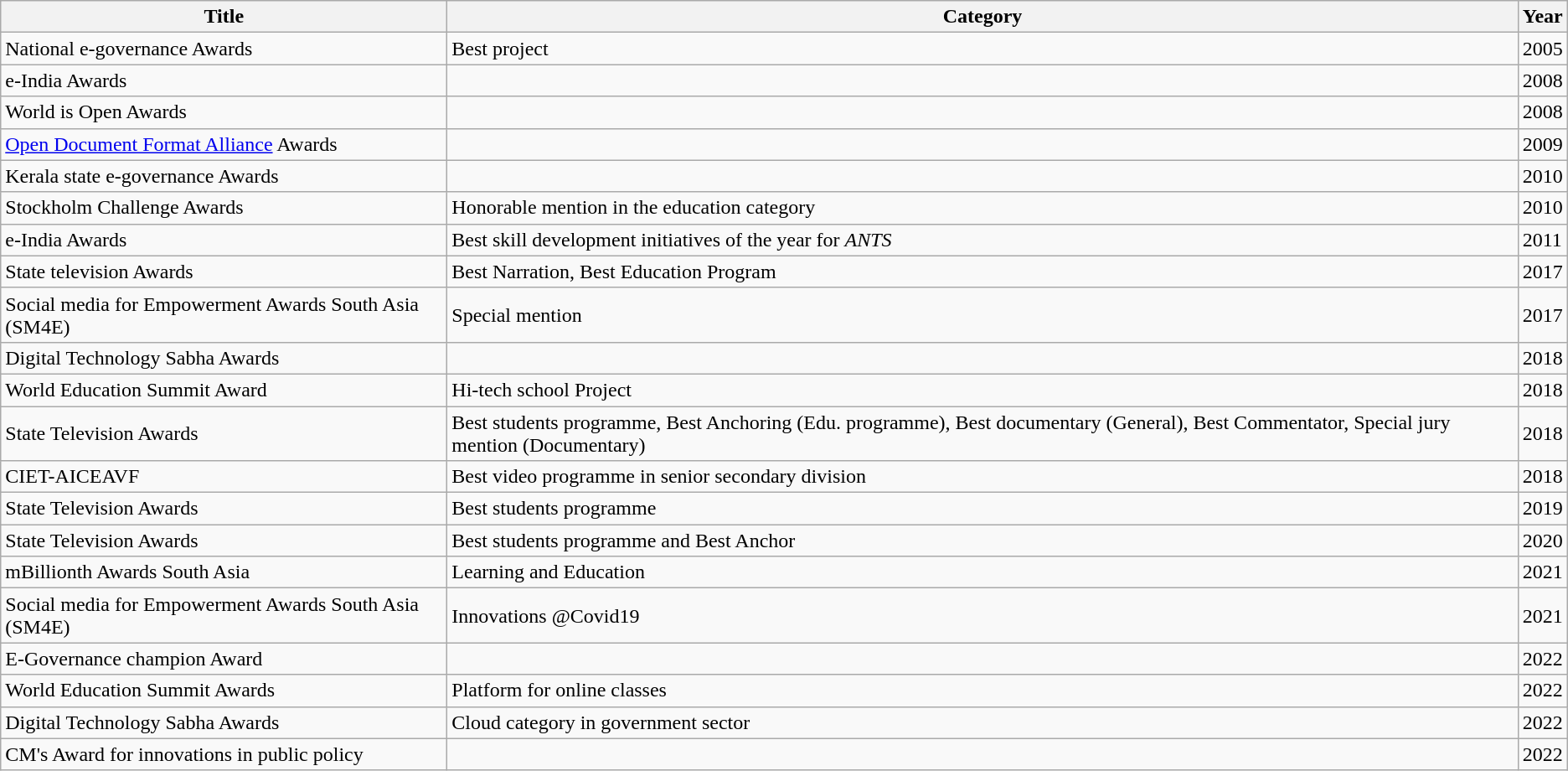<table class="wikitable">
<tr>
<th>Title</th>
<th>Category</th>
<th>Year</th>
</tr>
<tr>
<td>National e-governance Awards</td>
<td>Best project</td>
<td>2005</td>
</tr>
<tr>
<td>e-India Awards</td>
<td></td>
<td>2008</td>
</tr>
<tr>
<td>World is Open Awards</td>
<td></td>
<td>2008</td>
</tr>
<tr>
<td><a href='#'>Open Document Format Alliance</a> Awards</td>
<td></td>
<td>2009</td>
</tr>
<tr>
<td>Kerala state e-governance Awards</td>
<td></td>
<td>2010</td>
</tr>
<tr>
<td>Stockholm Challenge Awards</td>
<td>Honorable mention in the education category</td>
<td>2010</td>
</tr>
<tr>
<td>e-India Awards</td>
<td>Best skill development initiatives of the year for <em>ANTS</em></td>
<td>2011</td>
</tr>
<tr>
<td>State television Awards</td>
<td>Best Narration, Best Education Program</td>
<td>2017</td>
</tr>
<tr>
<td>Social media for Empowerment Awards South Asia (SM4E)</td>
<td>Special mention</td>
<td>2017</td>
</tr>
<tr>
<td>Digital Technology Sabha Awards</td>
<td></td>
<td>2018</td>
</tr>
<tr>
<td>World Education Summit Award</td>
<td>Hi-tech school Project</td>
<td>2018</td>
</tr>
<tr>
<td>State Television Awards</td>
<td>Best students programme, Best Anchoring (Edu. programme), Best documentary (General), Best Commentator, Special jury mention (Documentary)</td>
<td>2018</td>
</tr>
<tr>
<td>CIET-AICEAVF</td>
<td>Best video programme in senior secondary division</td>
<td>2018</td>
</tr>
<tr>
<td>State Television Awards</td>
<td>Best students programme</td>
<td>2019</td>
</tr>
<tr>
<td>State Television Awards</td>
<td>Best students programme and Best Anchor</td>
<td>2020</td>
</tr>
<tr>
<td>mBillionth Awards South Asia</td>
<td>Learning and Education</td>
<td>2021</td>
</tr>
<tr>
<td>Social media for Empowerment Awards South Asia (SM4E)</td>
<td>Innovations @Covid19</td>
<td>2021</td>
</tr>
<tr>
<td>E-Governance champion Award</td>
<td></td>
<td>2022</td>
</tr>
<tr>
<td>World Education Summit Awards</td>
<td>Platform for online classes</td>
<td>2022</td>
</tr>
<tr>
<td>Digital Technology Sabha Awards</td>
<td>Cloud category in government sector</td>
<td>2022</td>
</tr>
<tr>
<td>CM's Award for innovations in public policy</td>
<td></td>
<td>2022</td>
</tr>
</table>
